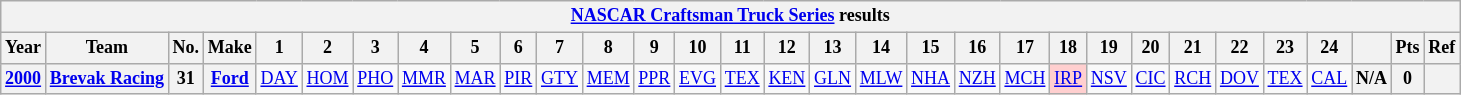<table class="wikitable" style="text-align:center; font-size:75%">
<tr>
<th colspan=31><a href='#'>NASCAR Craftsman Truck Series</a> results</th>
</tr>
<tr>
<th>Year</th>
<th>Team</th>
<th>No.</th>
<th>Make</th>
<th>1</th>
<th>2</th>
<th>3</th>
<th>4</th>
<th>5</th>
<th>6</th>
<th>7</th>
<th>8</th>
<th>9</th>
<th>10</th>
<th>11</th>
<th>12</th>
<th>13</th>
<th>14</th>
<th>15</th>
<th>16</th>
<th>17</th>
<th>18</th>
<th>19</th>
<th>20</th>
<th>21</th>
<th>22</th>
<th>23</th>
<th>24</th>
<th></th>
<th>Pts</th>
<th>Ref</th>
</tr>
<tr>
<th><a href='#'>2000</a></th>
<th><a href='#'>Brevak Racing</a></th>
<th>31</th>
<th><a href='#'>Ford</a></th>
<td><a href='#'>DAY</a></td>
<td><a href='#'>HOM</a></td>
<td><a href='#'>PHO</a></td>
<td><a href='#'>MMR</a></td>
<td><a href='#'>MAR</a></td>
<td><a href='#'>PIR</a></td>
<td><a href='#'>GTY</a></td>
<td><a href='#'>MEM</a></td>
<td><a href='#'>PPR</a></td>
<td><a href='#'>EVG</a></td>
<td><a href='#'>TEX</a></td>
<td><a href='#'>KEN</a></td>
<td><a href='#'>GLN</a></td>
<td><a href='#'>MLW</a></td>
<td><a href='#'>NHA</a></td>
<td><a href='#'>NZH</a></td>
<td><a href='#'>MCH</a></td>
<td style="background:#FFCFCF;"><a href='#'>IRP</a><br></td>
<td><a href='#'>NSV</a></td>
<td><a href='#'>CIC</a></td>
<td><a href='#'>RCH</a></td>
<td><a href='#'>DOV</a></td>
<td><a href='#'>TEX</a></td>
<td><a href='#'>CAL</a></td>
<th>N/A</th>
<th>0</th>
<th></th>
</tr>
</table>
